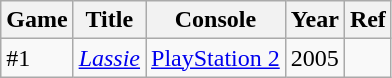<table class="wikitable">
<tr>
<th>Game</th>
<th>Title</th>
<th>Console</th>
<th>Year</th>
<th>Ref</th>
</tr>
<tr>
<td>#1</td>
<td><em><a href='#'>Lassie</a></em></td>
<td><a href='#'>PlayStation 2</a></td>
<td>2005</td>
<td></td>
</tr>
</table>
